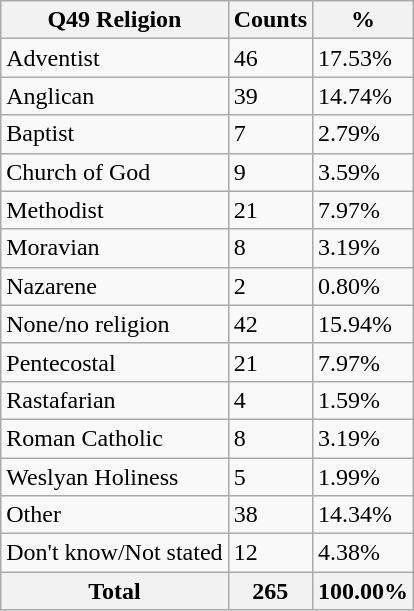<table class="wikitable sortable">
<tr>
<th>Q49 Religion</th>
<th>Counts</th>
<th>%</th>
</tr>
<tr>
<td>Adventist</td>
<td>46</td>
<td>17.53%</td>
</tr>
<tr>
<td>Anglican</td>
<td>39</td>
<td>14.74%</td>
</tr>
<tr>
<td>Baptist</td>
<td>7</td>
<td>2.79%</td>
</tr>
<tr>
<td>Church of God</td>
<td>9</td>
<td>3.59%</td>
</tr>
<tr>
<td>Methodist</td>
<td>21</td>
<td>7.97%</td>
</tr>
<tr>
<td>Moravian</td>
<td>8</td>
<td>3.19%</td>
</tr>
<tr>
<td>Nazarene</td>
<td>2</td>
<td>0.80%</td>
</tr>
<tr>
<td>None/no religion</td>
<td>42</td>
<td>15.94%</td>
</tr>
<tr>
<td>Pentecostal</td>
<td>21</td>
<td>7.97%</td>
</tr>
<tr>
<td>Rastafarian</td>
<td>4</td>
<td>1.59%</td>
</tr>
<tr>
<td>Roman Catholic</td>
<td>8</td>
<td>3.19%</td>
</tr>
<tr>
<td>Weslyan Holiness</td>
<td>5</td>
<td>1.99%</td>
</tr>
<tr>
<td>Other</td>
<td>38</td>
<td>14.34%</td>
</tr>
<tr>
<td>Don't know/Not stated</td>
<td>12</td>
<td>4.38%</td>
</tr>
<tr>
<th>Total</th>
<th>265</th>
<th>100.00%</th>
</tr>
</table>
